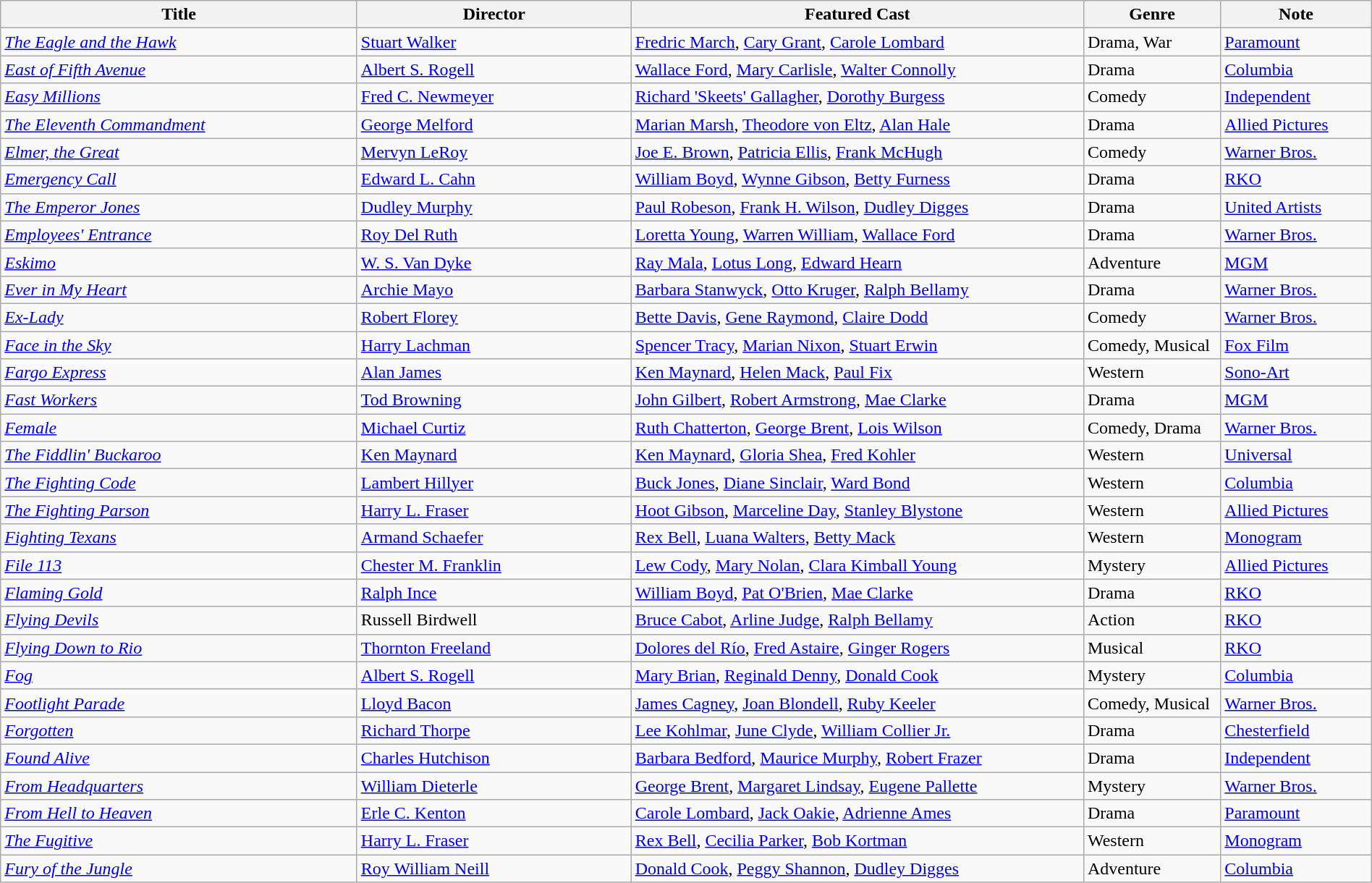<table class="wikitable" style="width:100%;">
<tr>
<th style="width:26%;">Title</th>
<th style="width:20%;">Director</th>
<th style="width:33%;">Featured Cast</th>
<th style="width:10%;">Genre</th>
<th style="width:11%;">Note</th>
</tr>
<tr>
<td><em><a href='#'>The Eagle and the Hawk</a></em></td>
<td><a href='#'>Stuart Walker</a></td>
<td><a href='#'>Fredric March</a>, <a href='#'>Cary Grant</a>, <a href='#'>Carole Lombard</a></td>
<td>Drama, War</td>
<td><a href='#'>Paramount</a></td>
</tr>
<tr>
<td><em><a href='#'>East of Fifth Avenue</a></em></td>
<td><a href='#'>Albert S. Rogell</a></td>
<td><a href='#'>Wallace Ford</a>, <a href='#'>Mary Carlisle</a>, <a href='#'>Walter Connolly</a></td>
<td>Drama</td>
<td><a href='#'>Columbia</a></td>
</tr>
<tr>
<td><em><a href='#'>Easy Millions</a></em></td>
<td><a href='#'>Fred C. Newmeyer</a></td>
<td><a href='#'>Richard 'Skeets' Gallagher</a>, <a href='#'>Dorothy Burgess</a></td>
<td>Comedy</td>
<td><a href='#'>Independent</a></td>
</tr>
<tr>
<td><em><a href='#'>The Eleventh Commandment</a></em></td>
<td><a href='#'>George Melford</a></td>
<td><a href='#'>Marian Marsh</a>, <a href='#'>Theodore von Eltz</a>, <a href='#'>Alan Hale</a></td>
<td>Drama</td>
<td><a href='#'>Allied Pictures</a></td>
</tr>
<tr>
<td><em><a href='#'>Elmer, the Great</a></em></td>
<td><a href='#'>Mervyn LeRoy</a></td>
<td><a href='#'>Joe E. Brown</a>, <a href='#'>Patricia Ellis</a>, <a href='#'>Frank McHugh</a></td>
<td>Comedy</td>
<td><a href='#'>Warner Bros.</a></td>
</tr>
<tr>
<td><em><a href='#'>Emergency Call</a></em></td>
<td><a href='#'>Edward L. Cahn</a></td>
<td><a href='#'>William Boyd</a>, <a href='#'>Wynne Gibson</a>, <a href='#'>Betty Furness</a></td>
<td>Drama</td>
<td><a href='#'>RKO</a></td>
</tr>
<tr>
<td><em><a href='#'>The Emperor Jones</a></em></td>
<td><a href='#'>Dudley Murphy</a></td>
<td><a href='#'>Paul Robeson</a>, <a href='#'>Frank H. Wilson</a>, <a href='#'>Dudley Digges</a></td>
<td>Drama</td>
<td><a href='#'>United Artists</a></td>
</tr>
<tr>
<td><em><a href='#'>Employees' Entrance</a></em></td>
<td><a href='#'>Roy Del Ruth</a></td>
<td><a href='#'>Loretta Young</a>, <a href='#'>Warren William</a>, <a href='#'>Wallace Ford</a></td>
<td>Drama</td>
<td><a href='#'>Warner Bros.</a></td>
</tr>
<tr>
<td><em><a href='#'>Eskimo</a></em></td>
<td><a href='#'>W. S. Van Dyke</a></td>
<td><a href='#'>Ray Mala</a>, <a href='#'>Lotus Long</a>, <a href='#'>Edward Hearn</a></td>
<td>Adventure</td>
<td><a href='#'>MGM</a></td>
</tr>
<tr>
<td><em><a href='#'>Ever in My Heart</a></em></td>
<td><a href='#'>Archie Mayo</a></td>
<td><a href='#'>Barbara Stanwyck</a>, <a href='#'>Otto Kruger</a>, <a href='#'>Ralph Bellamy</a></td>
<td>Drama</td>
<td><a href='#'>Warner Bros.</a></td>
</tr>
<tr>
<td><em><a href='#'>Ex-Lady</a></em></td>
<td><a href='#'>Robert Florey</a></td>
<td><a href='#'>Bette Davis</a>, <a href='#'>Gene Raymond</a>, <a href='#'>Claire Dodd</a></td>
<td>Comedy</td>
<td><a href='#'>Warner Bros.</a></td>
</tr>
<tr>
<td><em><a href='#'>Face in the Sky</a></em></td>
<td><a href='#'>Harry Lachman</a></td>
<td><a href='#'>Spencer Tracy</a>, <a href='#'>Marian Nixon</a>, <a href='#'>Stuart Erwin</a></td>
<td>Comedy, Musical</td>
<td><a href='#'>Fox Film</a></td>
</tr>
<tr>
<td><em><a href='#'>Fargo Express</a></em></td>
<td><a href='#'>Alan James</a></td>
<td><a href='#'>Ken Maynard</a>, <a href='#'>Helen Mack</a>, <a href='#'>Paul Fix</a></td>
<td>Western</td>
<td><a href='#'>Sono-Art</a></td>
</tr>
<tr>
<td><em><a href='#'>Fast Workers</a></em></td>
<td><a href='#'>Tod Browning</a></td>
<td><a href='#'>John Gilbert</a>, <a href='#'>Robert Armstrong</a>, <a href='#'>Mae Clarke</a></td>
<td>Drama</td>
<td><a href='#'>MGM</a></td>
</tr>
<tr>
<td><em><a href='#'>Female</a></em></td>
<td><a href='#'>Michael Curtiz</a></td>
<td><a href='#'>Ruth Chatterton</a>, <a href='#'>George Brent</a>, <a href='#'>Lois Wilson</a></td>
<td>Comedy, Drama</td>
<td><a href='#'>Warner Bros.</a></td>
</tr>
<tr>
<td><em><a href='#'>The Fiddlin' Buckaroo</a></em></td>
<td><a href='#'>Ken Maynard</a></td>
<td><a href='#'>Ken Maynard</a>, <a href='#'>Gloria Shea</a>, <a href='#'>Fred Kohler</a></td>
<td>Western</td>
<td><a href='#'>Universal</a></td>
</tr>
<tr>
<td><em><a href='#'>The Fighting Code</a></em></td>
<td><a href='#'>Lambert Hillyer</a></td>
<td><a href='#'>Buck Jones</a>, <a href='#'>Diane Sinclair</a>, <a href='#'>Ward Bond</a></td>
<td>Western</td>
<td><a href='#'>Columbia</a></td>
</tr>
<tr>
<td><em><a href='#'>The Fighting Parson</a></em></td>
<td><a href='#'>Harry L. Fraser</a></td>
<td><a href='#'>Hoot Gibson</a>, <a href='#'>Marceline Day</a>, <a href='#'>Stanley Blystone</a></td>
<td>Western</td>
<td><a href='#'>Allied Pictures</a></td>
</tr>
<tr>
<td><em><a href='#'>Fighting Texans</a></em></td>
<td><a href='#'>Armand Schaefer</a></td>
<td><a href='#'>Rex Bell</a>, <a href='#'>Luana Walters</a>, <a href='#'>Betty Mack</a></td>
<td>Western</td>
<td><a href='#'>Monogram</a></td>
</tr>
<tr>
<td><em><a href='#'>File 113</a></em></td>
<td><a href='#'>Chester M. Franklin</a></td>
<td><a href='#'>Lew Cody</a>, <a href='#'>Mary Nolan</a>, <a href='#'>Clara Kimball Young</a></td>
<td>Mystery</td>
<td><a href='#'>Allied Pictures</a></td>
</tr>
<tr>
<td><em><a href='#'>Flaming Gold</a></em></td>
<td><a href='#'>Ralph Ince</a></td>
<td><a href='#'>William Boyd</a>, <a href='#'>Pat O'Brien</a>, <a href='#'>Mae Clarke</a></td>
<td>Drama</td>
<td><a href='#'>RKO</a></td>
</tr>
<tr>
<td><em><a href='#'>Flying Devils</a></em></td>
<td>Russell Birdwell</td>
<td><a href='#'>Bruce Cabot</a>, <a href='#'>Arline Judge</a>, <a href='#'>Ralph Bellamy</a></td>
<td>Action</td>
<td><a href='#'>RKO</a></td>
</tr>
<tr>
<td><em><a href='#'>Flying Down to Rio</a></em></td>
<td><a href='#'>Thornton Freeland</a></td>
<td><a href='#'>Dolores del Río</a>, <a href='#'>Fred Astaire</a>, <a href='#'>Ginger Rogers</a></td>
<td>Musical</td>
<td><a href='#'>RKO</a></td>
</tr>
<tr>
<td><em><a href='#'>Fog</a></em></td>
<td><a href='#'>Albert S. Rogell</a></td>
<td><a href='#'>Mary Brian</a>, <a href='#'>Reginald Denny</a>, <a href='#'>Donald Cook</a></td>
<td>Mystery</td>
<td><a href='#'>Columbia</a></td>
</tr>
<tr>
<td><em><a href='#'>Footlight Parade</a></em></td>
<td><a href='#'>Lloyd Bacon</a></td>
<td><a href='#'>James Cagney</a>, <a href='#'>Joan Blondell</a>, <a href='#'>Ruby Keeler</a></td>
<td>Comedy, Musical</td>
<td><a href='#'>Warner Bros.</a></td>
</tr>
<tr>
<td><em><a href='#'>Forgotten</a></em></td>
<td><a href='#'>Richard Thorpe</a></td>
<td><a href='#'>Lee Kohlmar</a>, <a href='#'>June Clyde</a>, <a href='#'>William Collier Jr.</a></td>
<td>Drama</td>
<td><a href='#'>Chesterfield</a></td>
</tr>
<tr>
<td><em><a href='#'>Found Alive</a></em></td>
<td><a href='#'>Charles Hutchison</a></td>
<td><a href='#'>Barbara Bedford</a>, <a href='#'>Maurice Murphy</a>, <a href='#'>Robert Frazer</a></td>
<td>Drama</td>
<td><a href='#'>Independent</a></td>
</tr>
<tr>
<td><em><a href='#'>From Headquarters</a></em></td>
<td><a href='#'>William Dieterle</a></td>
<td><a href='#'>George Brent</a>, <a href='#'>Margaret Lindsay</a>, <a href='#'>Eugene Pallette</a></td>
<td>Mystery</td>
<td><a href='#'>Warner Bros.</a></td>
</tr>
<tr>
<td><em><a href='#'>From Hell to Heaven</a></em></td>
<td><a href='#'>Erle C. Kenton</a></td>
<td><a href='#'>Carole Lombard</a>, <a href='#'>Jack Oakie</a>, <a href='#'>Adrienne Ames</a></td>
<td>Drama</td>
<td><a href='#'>Paramount</a></td>
</tr>
<tr>
<td><em><a href='#'>The Fugitive</a></em></td>
<td><a href='#'>Harry L. Fraser</a></td>
<td><a href='#'>Rex Bell</a>, <a href='#'>Cecilia Parker</a>, <a href='#'>Bob Kortman</a></td>
<td>Western</td>
<td><a href='#'>Monogram</a></td>
</tr>
<tr>
<td><em><a href='#'>Fury of the Jungle</a></em></td>
<td><a href='#'>Roy William Neill</a></td>
<td><a href='#'>Donald Cook</a>, <a href='#'>Peggy Shannon</a>, <a href='#'>Dudley Digges</a></td>
<td>Adventure</td>
<td><a href='#'>Columbia</a></td>
</tr>
</table>
